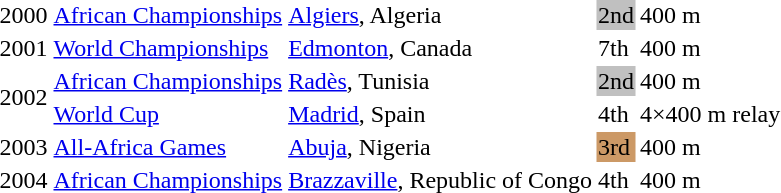<table>
<tr>
<td>2000</td>
<td><a href='#'>African Championships</a></td>
<td><a href='#'>Algiers</a>, Algeria</td>
<td bgcolor="silver">2nd</td>
<td>400 m</td>
</tr>
<tr>
<td>2001</td>
<td><a href='#'>World Championships</a></td>
<td><a href='#'>Edmonton</a>, Canada</td>
<td>7th</td>
<td>400 m</td>
</tr>
<tr>
<td rowspan=2>2002</td>
<td><a href='#'>African Championships</a></td>
<td><a href='#'>Radès</a>, Tunisia</td>
<td bgcolor="silver">2nd</td>
<td>400 m</td>
</tr>
<tr>
<td><a href='#'>World Cup</a></td>
<td><a href='#'>Madrid</a>, Spain</td>
<td>4th</td>
<td>4×400 m relay</td>
</tr>
<tr>
<td>2003</td>
<td><a href='#'>All-Africa Games</a></td>
<td><a href='#'>Abuja</a>, Nigeria</td>
<td bgcolor="cc9966">3rd</td>
<td>400 m</td>
</tr>
<tr>
<td>2004</td>
<td><a href='#'>African Championships</a></td>
<td><a href='#'>Brazzaville</a>, Republic of Congo</td>
<td>4th</td>
<td>400 m</td>
</tr>
</table>
